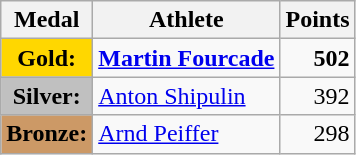<table class="wikitable">
<tr>
<th>Medal</th>
<th>Athlete</th>
<th>Points</th>
</tr>
<tr>
<td style="text-align:center;background-color:gold;"><strong>Gold:</strong></td>
<td> <strong><a href='#'>Martin Fourcade</a></strong></td>
<td align="right"><strong>502</strong></td>
</tr>
<tr>
<td style="text-align:center;background-color:silver;"><strong>Silver:</strong></td>
<td> <a href='#'>Anton Shipulin</a></td>
<td align="right">392</td>
</tr>
<tr>
<td style="text-align:center;background-color:#CC9966;"><strong>Bronze:</strong></td>
<td> <a href='#'>Arnd Peiffer</a></td>
<td align="right">298</td>
</tr>
</table>
